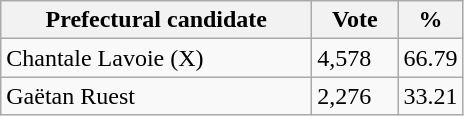<table class="wikitable">
<tr>
<th bgcolor="#DDDDFF" width="200px">Prefectural candidate</th>
<th bgcolor="#DDDDFF" width="50px">Vote</th>
<th bgcolor="#DDDDFF" width="30px">%</th>
</tr>
<tr>
<td>Chantale Lavoie (X)</td>
<td>4,578</td>
<td>66.79</td>
</tr>
<tr>
<td>Gaëtan Ruest</td>
<td>2,276</td>
<td>33.21</td>
</tr>
</table>
